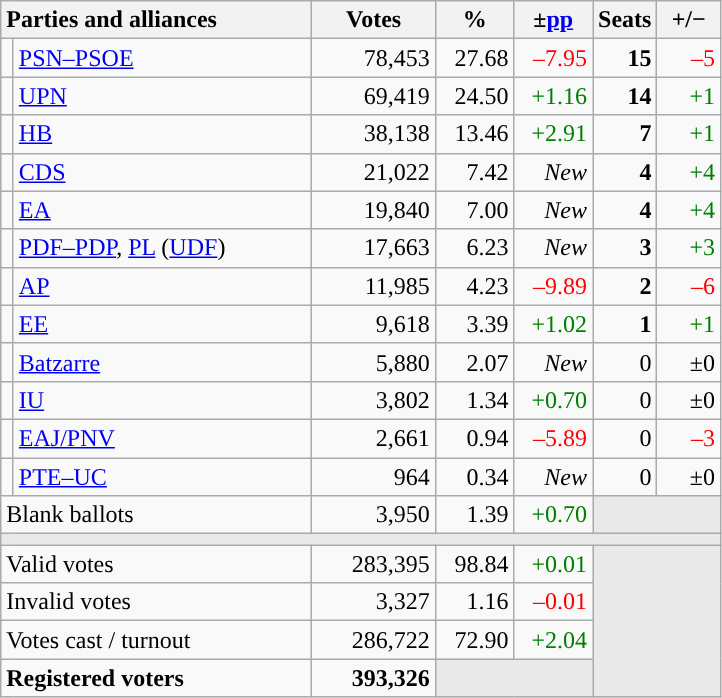<table class="wikitable" style="text-align:right;">
<tr>
<th style="text-align:left;" colspan="2" width="200">Parties and alliances</th>
<th width="75">Votes</th>
<th width="45">%</th>
<th width="45">±<a href='#'>pp</a></th>
<th width="35">Seats</th>
<th width="35">+/−</th>
</tr>
<tr>
<td width="1" style="color:inherit;background:"></td>
<td align="left"><a href='#'>PSN–PSOE</a></td>
<td>78,453</td>
<td>27.68</td>
<td style="color:red;">–7.95</td>
<td><strong>15</strong></td>
<td style="color:red;">–5</td>
</tr>
<tr>
<td style="color:inherit;background:"></td>
<td align="left"><a href='#'>UPN</a></td>
<td>69,419</td>
<td>24.50</td>
<td style="color:green;">+1.16</td>
<td><strong>14</strong></td>
<td style="color:green;">+1</td>
</tr>
<tr>
<td style="color:inherit;background:"></td>
<td align="left"><a href='#'>HB</a></td>
<td>38,138</td>
<td>13.46</td>
<td style="color:green;">+2.91</td>
<td><strong>7</strong></td>
<td style="color:green;">+1</td>
</tr>
<tr>
<td style="color:inherit;background:"></td>
<td align="left"><a href='#'>CDS</a></td>
<td>21,022</td>
<td>7.42</td>
<td><em>New</em></td>
<td><strong>4</strong></td>
<td style="color:green;">+4</td>
</tr>
<tr>
<td style="color:inherit;background:"></td>
<td align="left"><a href='#'>EA</a></td>
<td>19,840</td>
<td>7.00</td>
<td><em>New</em></td>
<td><strong>4</strong></td>
<td style="color:green;">+4</td>
</tr>
<tr>
<td style="color:inherit;background:"></td>
<td align="left"><a href='#'>PDF–PDP</a>, <a href='#'>PL</a> (<a href='#'>UDF</a>)</td>
<td>17,663</td>
<td>6.23</td>
<td><em>New</em></td>
<td><strong>3</strong></td>
<td style="color:green;">+3</td>
</tr>
<tr>
<td style="color:inherit;background:"></td>
<td align="left"><a href='#'>AP</a></td>
<td>11,985</td>
<td>4.23</td>
<td style="color:red;">–9.89</td>
<td><strong>2</strong></td>
<td style="color:red;">–6</td>
</tr>
<tr>
<td style="color:inherit;background:"></td>
<td align="left"><a href='#'>EE</a></td>
<td>9,618</td>
<td>3.39</td>
<td style="color:green;">+1.02</td>
<td><strong>1</strong></td>
<td style="color:green;">+1</td>
</tr>
<tr>
<td style="color:inherit;background:"></td>
<td align="left"><a href='#'>Batzarre</a></td>
<td>5,880</td>
<td>2.07</td>
<td><em>New</em></td>
<td>0</td>
<td>±0</td>
</tr>
<tr>
<td style="color:inherit;background:"></td>
<td align="left"><a href='#'>IU</a></td>
<td>3,802</td>
<td>1.34</td>
<td style="color:green;">+0.70</td>
<td>0</td>
<td>±0</td>
</tr>
<tr>
<td style="color:inherit;background:"></td>
<td align="left"><a href='#'>EAJ/PNV</a></td>
<td>2,661</td>
<td>0.94</td>
<td style="color:red;">–5.89</td>
<td>0</td>
<td style="color:red;">–3</td>
</tr>
<tr>
<td style="color:inherit;background:"></td>
<td align="left"><a href='#'>PTE–UC</a></td>
<td>964</td>
<td>0.34</td>
<td><em>New</em></td>
<td>0</td>
<td>±0</td>
</tr>
<tr>
<td align="left" colspan="2">Blank ballots</td>
<td>3,950</td>
<td>1.39</td>
<td style="color:green;">+0.70</td>
<td bgcolor="#E9E9E9" colspan="2"></td>
</tr>
<tr>
<td colspan="7" bgcolor="#E9E9E9"></td>
</tr>
<tr>
<td align="left" colspan="2">Valid votes</td>
<td>283,395</td>
<td>98.84</td>
<td style="color:green;">+0.01</td>
<td bgcolor="#E9E9E9" colspan="2" rowspan="4"></td>
</tr>
<tr>
<td align="left" colspan="2">Invalid votes</td>
<td>3,327</td>
<td>1.16</td>
<td style="color:red;">–0.01</td>
</tr>
<tr>
<td align="left" colspan="2">Votes cast / turnout</td>
<td>286,722</td>
<td>72.90</td>
<td style="color:green;">+2.04</td>
</tr>
<tr style="font-weight:bold;">
<td align="left" colspan="2">Registered voters</td>
<td>393,326</td>
<td bgcolor="#E9E9E9" colspan="2"></td>
</tr>
</table>
